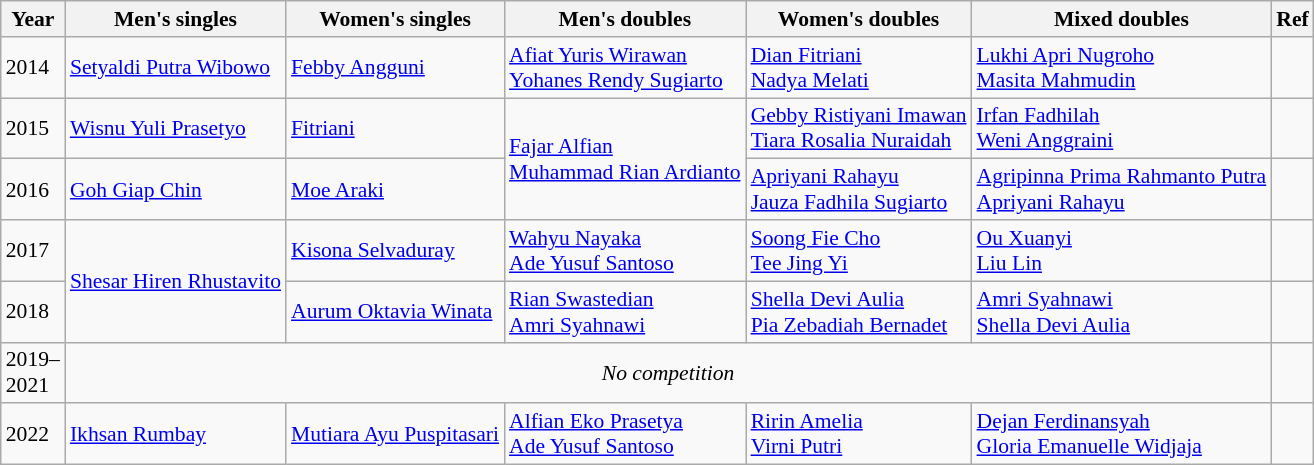<table class=wikitable style="font-size:90%;">
<tr>
<th>Year</th>
<th>Men's singles</th>
<th>Women's singles</th>
<th>Men's doubles</th>
<th>Women's doubles</th>
<th>Mixed doubles</th>
<th>Ref</th>
</tr>
<tr>
<td>2014</td>
<td> <a href='#'>Setyaldi Putra Wibowo</a></td>
<td> <a href='#'>Febby Angguni</a></td>
<td> <a href='#'>Afiat Yuris Wirawan</a><br> <a href='#'>Yohanes Rendy Sugiarto</a></td>
<td> <a href='#'>Dian Fitriani</a><br> <a href='#'>Nadya Melati</a></td>
<td> <a href='#'>Lukhi Apri Nugroho</a><br> <a href='#'>Masita Mahmudin</a></td>
<td></td>
</tr>
<tr>
<td>2015</td>
<td> <a href='#'>Wisnu Yuli Prasetyo</a></td>
<td> <a href='#'>Fitriani</a></td>
<td rowspan=2> <a href='#'>Fajar Alfian</a><br> <a href='#'>Muhammad Rian Ardianto</a></td>
<td> <a href='#'>Gebby Ristiyani Imawan</a><br> <a href='#'>Tiara Rosalia Nuraidah</a></td>
<td> <a href='#'>Irfan Fadhilah</a><br> <a href='#'>Weni Anggraini</a></td>
<td></td>
</tr>
<tr>
<td>2016</td>
<td> <a href='#'>Goh Giap Chin</a></td>
<td> <a href='#'>Moe Araki</a></td>
<td> <a href='#'>Apriyani Rahayu</a><br> <a href='#'>Jauza Fadhila Sugiarto</a></td>
<td> <a href='#'>Agripinna Prima Rahmanto Putra</a><br> <a href='#'>Apriyani Rahayu</a></td>
<td></td>
</tr>
<tr>
<td>2017</td>
<td rowspan=2> <a href='#'>Shesar Hiren Rhustavito</a></td>
<td> <a href='#'>Kisona Selvaduray</a></td>
<td> <a href='#'>Wahyu Nayaka</a><br> <a href='#'>Ade Yusuf Santoso</a></td>
<td> <a href='#'>Soong Fie Cho</a><br> <a href='#'>Tee Jing Yi</a></td>
<td> <a href='#'>Ou Xuanyi</a><br> <a href='#'>Liu Lin</a></td>
<td></td>
</tr>
<tr>
<td>2018</td>
<td> <a href='#'>Aurum Oktavia Winata</a></td>
<td> <a href='#'>Rian Swastedian</a><br> <a href='#'>Amri Syahnawi</a></td>
<td> <a href='#'>Shella Devi Aulia</a><br> <a href='#'>Pia Zebadiah Bernadet</a></td>
<td> <a href='#'>Amri Syahnawi</a><br> <a href='#'>Shella Devi Aulia</a></td>
<td></td>
</tr>
<tr>
<td>2019–<br>2021</td>
<td colspan=5 align=center><em>No competition</em></td>
</tr>
<tr>
<td>2022</td>
<td> <a href='#'>Ikhsan Rumbay</a></td>
<td> <a href='#'>Mutiara Ayu Puspitasari</a></td>
<td> <a href='#'>Alfian Eko Prasetya</a><br> <a href='#'>Ade Yusuf Santoso</a></td>
<td> <a href='#'>Ririn Amelia</a><br> <a href='#'>Virni Putri</a></td>
<td> <a href='#'>Dejan Ferdinansyah</a><br> <a href='#'>Gloria Emanuelle Widjaja</a></td>
<td></td>
</tr>
</table>
